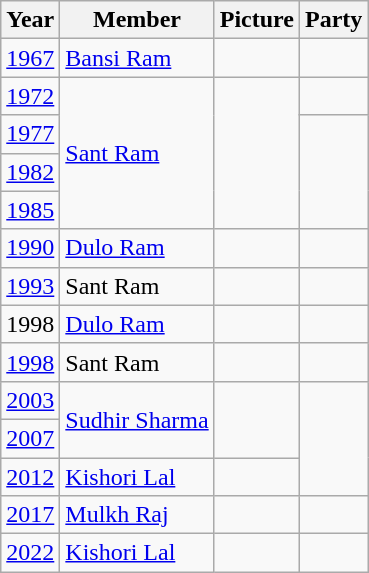<table class="wikitable sortable">
<tr>
<th>Year</th>
<th>Member</th>
<th>Picture</th>
<th colspan="2">Party</th>
</tr>
<tr>
<td><a href='#'>1967</a></td>
<td><a href='#'>Bansi Ram</a></td>
<td></td>
<td></td>
</tr>
<tr>
<td><a href='#'>1972</a></td>
<td rowspan=4><a href='#'>Sant Ram</a></td>
<td rowspan=4></td>
<td></td>
</tr>
<tr>
<td><a href='#'>1977</a></td>
</tr>
<tr>
<td><a href='#'>1982</a></td>
</tr>
<tr>
<td><a href='#'>1985</a></td>
</tr>
<tr>
<td><a href='#'>1990</a></td>
<td><a href='#'>Dulo Ram</a></td>
<td></td>
<td></td>
</tr>
<tr>
<td><a href='#'>1993</a></td>
<td>Sant Ram</td>
<td></td>
<td></td>
</tr>
<tr>
<td>1998</td>
<td><a href='#'>Dulo Ram</a></td>
<td></td>
<td></td>
</tr>
<tr>
<td><a href='#'>1998</a></td>
<td>Sant Ram</td>
<td></td>
<td></td>
</tr>
<tr>
<td><a href='#'>2003</a></td>
<td rowspan=2><a href='#'>Sudhir Sharma</a></td>
<td rowspan=2></td>
</tr>
<tr>
<td><a href='#'>2007</a></td>
</tr>
<tr>
<td><a href='#'>2012</a></td>
<td><a href='#'>Kishori Lal</a></td>
<td></td>
</tr>
<tr>
<td><a href='#'>2017</a></td>
<td><a href='#'>Mulkh Raj</a></td>
<td></td>
<td></td>
</tr>
<tr>
<td><a href='#'>2022</a></td>
<td><a href='#'>Kishori Lal</a></td>
<td></td>
<td></td>
</tr>
</table>
